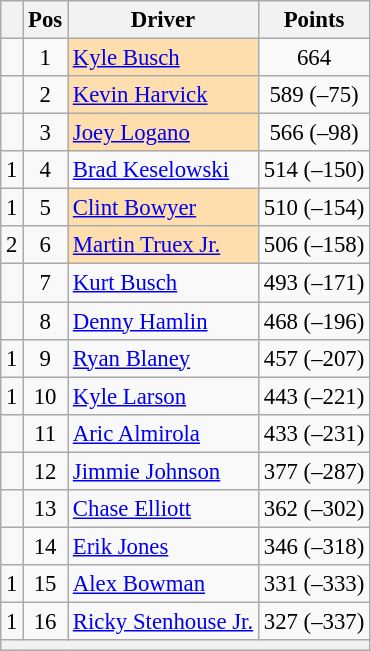<table class="wikitable" style="font-size: 95%">
<tr>
<th></th>
<th>Pos</th>
<th>Driver</th>
<th>Points</th>
</tr>
<tr>
<td align="left"></td>
<td style="text-align:center;">1</td>
<td style="background:#FFDEAD;"><a href='#'>Kyle Busch</a></td>
<td style="text-align:center;">664</td>
</tr>
<tr>
<td align="left"></td>
<td style="text-align:center;">2</td>
<td style="background:#FFDEAD;"><a href='#'>Kevin Harvick</a></td>
<td style="text-align:center;">589 (–75)</td>
</tr>
<tr>
<td align="left"></td>
<td style="text-align:center;">3</td>
<td style="background:#FFDEAD;"><a href='#'>Joey Logano</a></td>
<td style="text-align:center;">566 (–98)</td>
</tr>
<tr>
<td align="left"> 1</td>
<td style="text-align:center;">4</td>
<td><a href='#'>Brad Keselowski</a></td>
<td style="text-align:center;">514 (–150)</td>
</tr>
<tr>
<td align="left"> 1</td>
<td style="text-align:center;">5</td>
<td style="background:#FFDEAD;"><a href='#'>Clint Bowyer</a></td>
<td style="text-align:center;">510 (–154)</td>
</tr>
<tr>
<td align="left"> 2</td>
<td style="text-align:center;">6</td>
<td style="background:#FFDEAD;"><a href='#'>Martin Truex Jr.</a></td>
<td style="text-align:center;">506 (–158)</td>
</tr>
<tr>
<td align="left"></td>
<td style="text-align:center;">7</td>
<td><a href='#'>Kurt Busch</a></td>
<td style="text-align:center;">493 (–171)</td>
</tr>
<tr>
<td align="left"></td>
<td style="text-align:center;">8</td>
<td><a href='#'>Denny Hamlin</a></td>
<td style="text-align:center;">468 (–196)</td>
</tr>
<tr>
<td align="left"> 1</td>
<td style="text-align:center;">9</td>
<td><a href='#'>Ryan Blaney</a></td>
<td style="text-align:center;">457 (–207)</td>
</tr>
<tr>
<td align="left"> 1</td>
<td style="text-align:center;">10</td>
<td><a href='#'>Kyle Larson</a></td>
<td style="text-align:center;">443 (–221)</td>
</tr>
<tr>
<td align="left"></td>
<td style="text-align:center;">11</td>
<td><a href='#'>Aric Almirola</a></td>
<td style="text-align:center;">433 (–231)</td>
</tr>
<tr>
<td align="left"></td>
<td style="text-align:center;">12</td>
<td><a href='#'>Jimmie Johnson</a></td>
<td style="text-align:center;">377 (–287)</td>
</tr>
<tr>
<td align="left"></td>
<td style="text-align:center;">13</td>
<td><a href='#'>Chase Elliott</a></td>
<td style="text-align:center;">362 (–302)</td>
</tr>
<tr>
<td align="left"></td>
<td style="text-align:center;">14</td>
<td><a href='#'>Erik Jones</a></td>
<td style="text-align:center;">346 (–318)</td>
</tr>
<tr>
<td align="left"> 1</td>
<td style="text-align:center;">15</td>
<td><a href='#'>Alex Bowman</a></td>
<td style="text-align:center;">331 (–333)</td>
</tr>
<tr>
<td align="left"> 1</td>
<td style="text-align:center;">16</td>
<td><a href='#'>Ricky Stenhouse Jr.</a></td>
<td style="text-align:center;">327 (–337)</td>
</tr>
<tr class="sortbottom">
<th colspan="9"></th>
</tr>
</table>
